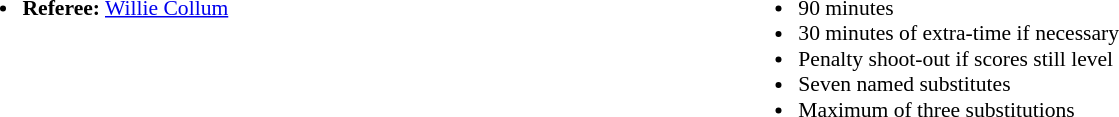<table style="width:82%; font-size:90%;">
<tr>
<td style="width:50%; vertical-align:top;"><br><ul><li><strong>Referee:</strong> <a href='#'>Willie Collum</a></li></ul></td>
<td style="width:50%; vertical-align:top;"><br><ul><li>90 minutes</li><li>30 minutes of extra-time if necessary</li><li>Penalty shoot-out if scores still level</li><li>Seven named substitutes</li><li>Maximum of three substitutions</li></ul></td>
</tr>
</table>
